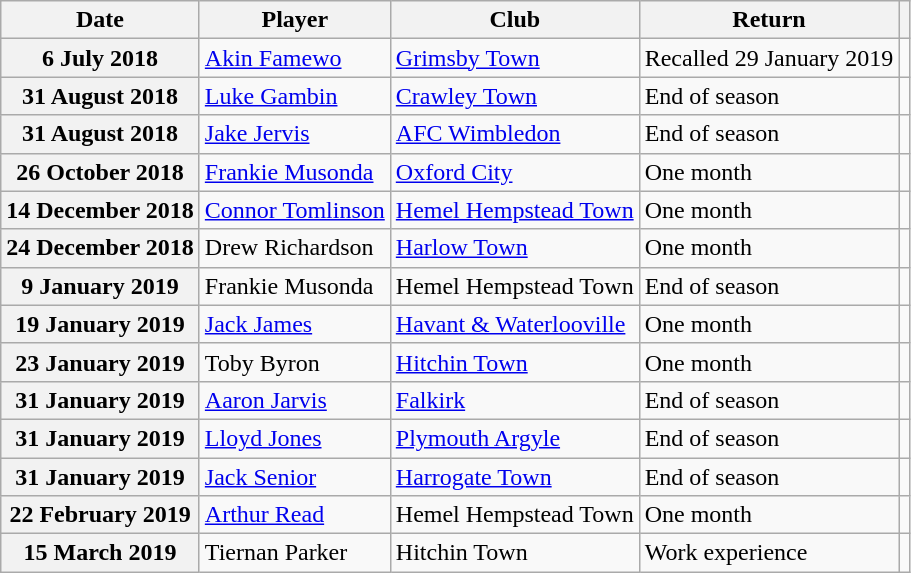<table class="wikitable plainrowheaders">
<tr>
<th scope=col>Date</th>
<th scope=col>Player</th>
<th scope=col>Club</th>
<th scope=col>Return</th>
<th scope=col class=unsortable></th>
</tr>
<tr>
<th scope=row>6 July 2018</th>
<td><a href='#'>Akin Famewo</a></td>
<td><a href='#'>Grimsby Town</a></td>
<td>Recalled 29 January 2019</td>
<td style="text-align:center;"></td>
</tr>
<tr>
<th scope=row>31 August 2018</th>
<td><a href='#'>Luke Gambin</a></td>
<td><a href='#'>Crawley Town</a></td>
<td>End of season</td>
<td style="text-align:center;"></td>
</tr>
<tr>
<th scope=row>31 August 2018</th>
<td><a href='#'>Jake Jervis</a></td>
<td><a href='#'>AFC Wimbledon</a></td>
<td>End of season</td>
<td style="text-align:center;"></td>
</tr>
<tr>
<th scope=row>26 October 2018</th>
<td><a href='#'>Frankie Musonda</a></td>
<td><a href='#'>Oxford City</a></td>
<td>One month</td>
<td style="text-align:center;"></td>
</tr>
<tr>
<th scope=row>14 December 2018</th>
<td><a href='#'>Connor Tomlinson</a></td>
<td><a href='#'>Hemel Hempstead Town</a></td>
<td>One month</td>
<td style="text-align:center;"></td>
</tr>
<tr>
<th scope=row>24 December 2018</th>
<td>Drew Richardson</td>
<td><a href='#'>Harlow Town</a></td>
<td>One month</td>
<td style="text-align:center;"></td>
</tr>
<tr>
<th scope=row>9 January 2019</th>
<td>Frankie Musonda</td>
<td>Hemel Hempstead Town</td>
<td>End of season</td>
<td style="text-align:center;"></td>
</tr>
<tr>
<th scope=row>19 January 2019</th>
<td><a href='#'>Jack James</a></td>
<td><a href='#'>Havant & Waterlooville</a></td>
<td>One month</td>
<td style="text-align:center;"></td>
</tr>
<tr>
<th scope=row>23 January 2019</th>
<td>Toby Byron</td>
<td><a href='#'>Hitchin Town</a></td>
<td>One month</td>
<td style="text-align:center;"></td>
</tr>
<tr>
<th scope=row>31 January 2019</th>
<td><a href='#'>Aaron Jarvis</a></td>
<td><a href='#'>Falkirk</a></td>
<td>End of season</td>
<td style="text-align:center;"></td>
</tr>
<tr>
<th scope=row>31 January 2019</th>
<td><a href='#'>Lloyd Jones</a></td>
<td><a href='#'>Plymouth Argyle</a></td>
<td>End of season</td>
<td style="text-align:center;"></td>
</tr>
<tr>
<th scope=row>31 January 2019</th>
<td><a href='#'>Jack Senior</a></td>
<td><a href='#'>Harrogate Town</a></td>
<td>End of season</td>
<td style="text-align:center;"></td>
</tr>
<tr>
<th scope=row>22 February 2019</th>
<td><a href='#'>Arthur Read</a></td>
<td>Hemel Hempstead Town</td>
<td>One month</td>
<td style="text-align:center;"></td>
</tr>
<tr>
<th scope=row>15 March 2019</th>
<td>Tiernan Parker</td>
<td>Hitchin Town</td>
<td>Work experience</td>
<td style="text-align:center;"></td>
</tr>
</table>
